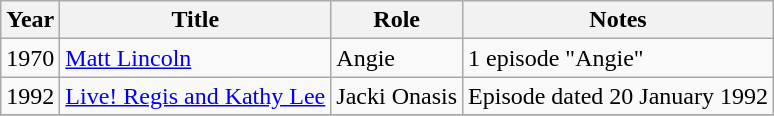<table class="wikitable sortable">
<tr>
<th>Year</th>
<th>Title</th>
<th>Role</th>
<th class="unsortable">Notes</th>
</tr>
<tr>
<td>1970</td>
<td><a href='#'>Matt Lincoln</a></td>
<td>Angie</td>
<td>1 episode "Angie"</td>
</tr>
<tr>
<td>1992</td>
<td><a href='#'>Live! Regis and Kathy Lee</a></td>
<td>Jacki Onasis</td>
<td>Episode dated 20 January 1992</td>
</tr>
<tr>
</tr>
</table>
